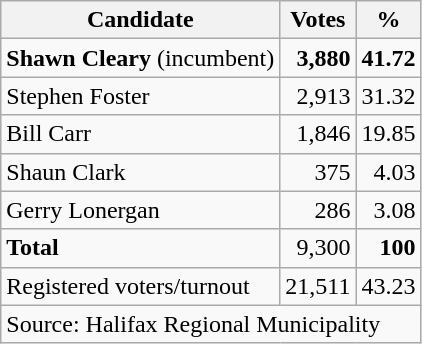<table class=wikitable style=text-align:right>
<tr>
<th>Candidate</th>
<th>Votes</th>
<th>%</th>
</tr>
<tr>
<td align=left><strong>Shawn Cleary</strong> (incumbent)</td>
<td><strong>3,880</strong></td>
<td><strong>41.72</strong></td>
</tr>
<tr>
<td align=left>Stephen Foster</td>
<td>2,913</td>
<td>31.32</td>
</tr>
<tr>
<td align=left>Bill Carr</td>
<td>1,846</td>
<td>19.85</td>
</tr>
<tr>
<td align=left>Shaun Clark</td>
<td>375</td>
<td>4.03</td>
</tr>
<tr>
<td align=left>Gerry Lonergan</td>
<td>286</td>
<td>3.08</td>
</tr>
<tr>
<td align=left><strong>Total</strong></td>
<td>9,300</td>
<td><strong>100</strong></td>
</tr>
<tr>
<td align=left>Registered voters/turnout</td>
<td>21,511</td>
<td>43.23</td>
</tr>
<tr>
<td align=left colspan=3>Source: Halifax Regional Municipality</td>
</tr>
</table>
